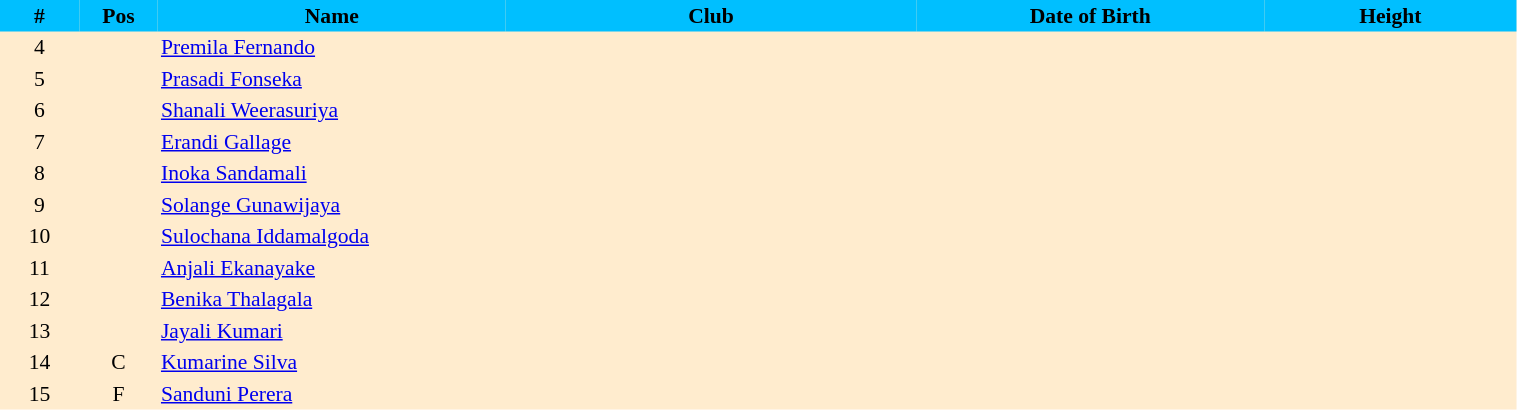<table border=0 cellpadding=2 cellspacing=0  |- bgcolor=#FFECCE style="text-align:center; font-size:90%;" width=80%>
<tr bgcolor=#00BFFF>
<th width=5%>#</th>
<th width=5%>Pos</th>
<th width=22%>Name</th>
<th width=26%>Club</th>
<th width=22%>Date of Birth</th>
<th width=16%>Height</th>
</tr>
<tr>
<td>4</td>
<td></td>
<td align=left><a href='#'>Premila Fernando</a></td>
<td align=left></td>
<td align=left></td>
<td></td>
</tr>
<tr>
<td>5</td>
<td></td>
<td align=left><a href='#'>Prasadi Fonseka</a></td>
<td align=left></td>
<td align=left></td>
<td></td>
</tr>
<tr>
<td>6</td>
<td></td>
<td align=left><a href='#'>Shanali Weerasuriya</a></td>
<td align=left></td>
<td align=left></td>
<td></td>
</tr>
<tr>
<td>7</td>
<td></td>
<td align=left><a href='#'>Erandi Gallage</a></td>
<td align=left></td>
<td align=left></td>
<td></td>
</tr>
<tr>
<td>8</td>
<td></td>
<td align=left><a href='#'>Inoka Sandamali</a></td>
<td align=left></td>
<td align=left></td>
<td></td>
</tr>
<tr>
<td>9</td>
<td></td>
<td align=left><a href='#'>Solange Gunawijaya</a></td>
<td align=left></td>
<td align=left></td>
<td></td>
</tr>
<tr>
<td>10</td>
<td></td>
<td align=left><a href='#'>Sulochana Iddamalgoda</a></td>
<td align=left></td>
<td align=left></td>
<td></td>
</tr>
<tr>
<td>11</td>
<td></td>
<td align=left><a href='#'>Anjali Ekanayake</a></td>
<td align=left></td>
<td align=left></td>
<td></td>
</tr>
<tr>
<td>12</td>
<td></td>
<td align=left><a href='#'>Benika Thalagala</a></td>
<td align=left></td>
<td align=left></td>
<td></td>
</tr>
<tr>
<td>13</td>
<td></td>
<td align=left><a href='#'>Jayali Kumari</a></td>
<td align=left></td>
<td align=left></td>
<td></td>
</tr>
<tr>
<td>14</td>
<td>C</td>
<td align=left><a href='#'>Kumarine Silva</a></td>
<td align=left></td>
<td align=left></td>
<td></td>
</tr>
<tr>
<td>15</td>
<td>F</td>
<td align=left><a href='#'>Sanduni Perera</a></td>
<td align=left></td>
<td align=left></td>
<td></td>
</tr>
</table>
